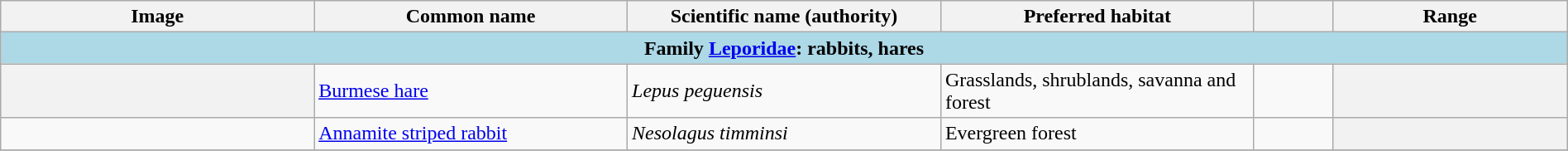<table width=100% class="wikitable unsortable plainrowheaders">
<tr>
<th width="20%" style="text-align: center;">Image</th>
<th width="20%">Common name</th>
<th width="20%">Scientific name (authority)</th>
<th width="20%">Preferred habitat</th>
<th width="5%"></th>
<th width="15%">Range</th>
</tr>
<tr>
<td style="text-align:center;background:lightblue;" colspan=6><strong>Family <a href='#'>Leporidae</a>: rabbits, hares</strong></td>
</tr>
<tr>
<th style="text-align: center;"></th>
<td><a href='#'>Burmese hare</a></td>
<td><em>Lepus peguensis</em><br></td>
<td>Grasslands, shrublands, savanna and forest</td>
<td><br></td>
<th style="text-align: center;"></th>
</tr>
<tr>
<td></td>
<td><a href='#'>Annamite striped rabbit</a></td>
<td><em>Nesolagus timminsi</em><br></td>
<td>Evergreen forest</td>
<td><br></td>
<th style="text-align: center;"></th>
</tr>
<tr>
</tr>
</table>
